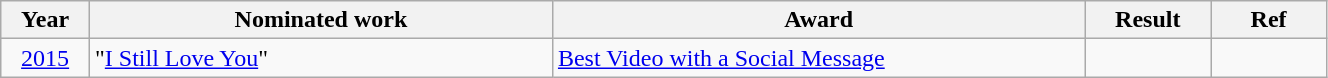<table class="wikitable" style="width:70%;">
<tr>
<th style="width:3%;">Year</th>
<th style="width:20%;">Nominated work</th>
<th style="width:23%;">Award</th>
<th style="width:5%;">Result</th>
<th style="width:5%;">Ref</th>
</tr>
<tr>
<td align="center"><a href='#'>2015</a></td>
<td>"<a href='#'>I Still Love You</a>"</td>
<td><a href='#'>Best Video with a Social Message</a></td>
<td></td>
<td align="center"></td>
</tr>
</table>
